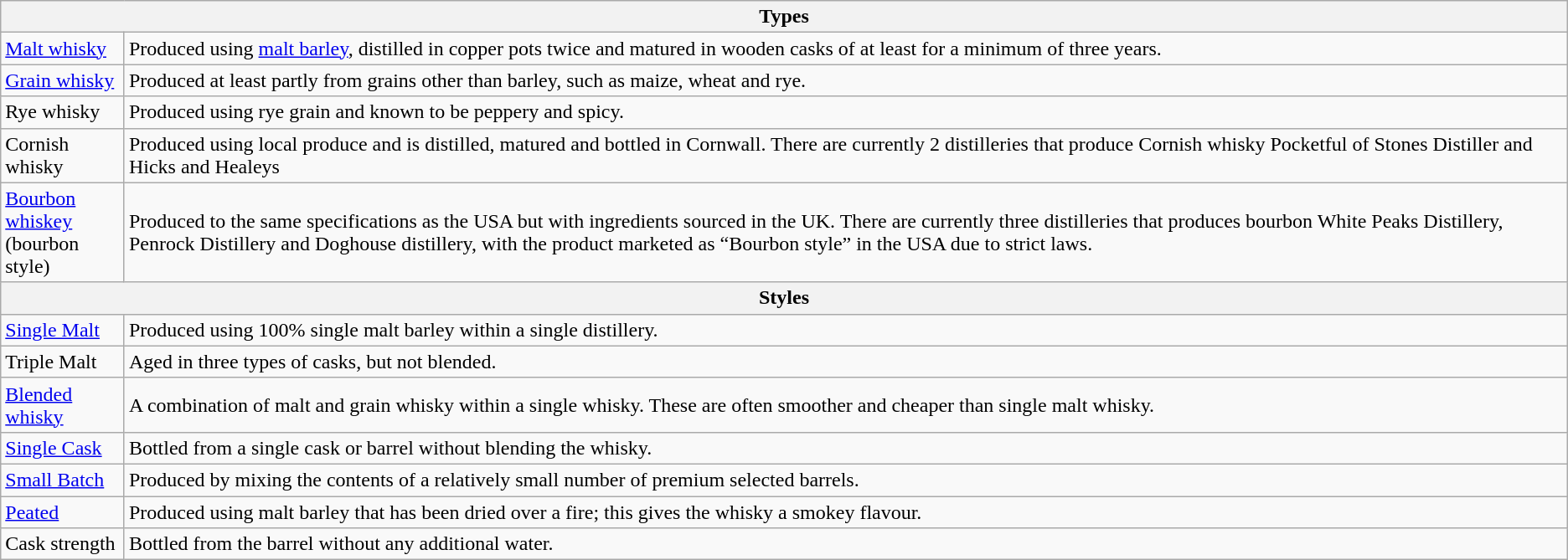<table class="wikitable">
<tr>
<th colspan="2">Types</th>
</tr>
<tr>
<td><a href='#'>Malt whisky</a></td>
<td>Produced using <a href='#'>malt barley</a>, distilled in copper pots twice and matured in wooden casks of at least  for a minimum of three years.</td>
</tr>
<tr>
<td><a href='#'>Grain whisky</a></td>
<td>Produced at least partly from grains other than barley, such as maize, wheat and rye.</td>
</tr>
<tr>
<td>Rye whisky</td>
<td>Produced using rye grain and known to be peppery and spicy.</td>
</tr>
<tr>
<td>Cornish whisky</td>
<td>Produced using local produce and is distilled, matured and bottled in Cornwall. There are currently 2 distilleries that produce Cornish whisky Pocketful of Stones Distiller and Hicks and Healeys</td>
</tr>
<tr>
<td><a href='#'>Bourbon whiskey</a><br>(bourbon  style)</td>
<td>Produced to the same specifications as the USA but with ingredients sourced in the UK. There are currently three distilleries that produces bourbon White Peaks Distillery, Penrock Distillery and Doghouse distillery, with the product marketed as “Bourbon style” in the USA due to strict laws.</td>
</tr>
<tr>
<th colspan="2">Styles</th>
</tr>
<tr>
<td><a href='#'>Single Malt</a></td>
<td>Produced using 100% single malt barley within a single distillery.</td>
</tr>
<tr>
<td>Triple Malt</td>
<td>Aged in three types of casks, but not blended.</td>
</tr>
<tr>
<td><a href='#'>Blended whisky</a></td>
<td>A combination of malt and grain whisky within a single whisky. These are often smoother and cheaper than single malt whisky.</td>
</tr>
<tr>
<td><a href='#'>Single Cask</a></td>
<td>Bottled from a single cask or barrel without blending the whisky.</td>
</tr>
<tr>
<td><a href='#'>Small Batch</a></td>
<td>Produced by mixing the contents of a relatively small number of premium selected barrels.</td>
</tr>
<tr>
<td><a href='#'>Peated</a></td>
<td>Produced using malt barley that has been dried over a fire; this gives the whisky a smokey flavour.</td>
</tr>
<tr>
<td>Cask strength</td>
<td>Bottled from the barrel without any additional water.</td>
</tr>
</table>
